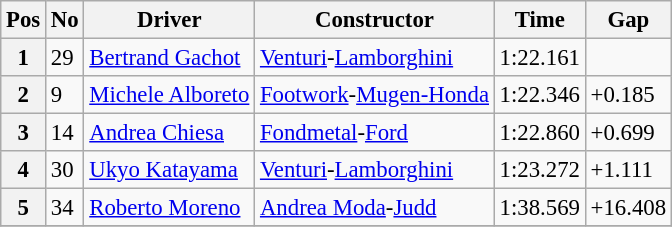<table class="wikitable sortable" style="font-size: 95%;">
<tr>
<th>Pos</th>
<th>No</th>
<th>Driver</th>
<th>Constructor</th>
<th>Time</th>
<th>Gap</th>
</tr>
<tr>
<th>1</th>
<td>29</td>
<td> <a href='#'>Bertrand Gachot</a></td>
<td><a href='#'>Venturi</a>-<a href='#'>Lamborghini</a></td>
<td>1:22.161</td>
<td></td>
</tr>
<tr>
<th>2</th>
<td>9</td>
<td> <a href='#'>Michele Alboreto</a></td>
<td><a href='#'>Footwork</a>-<a href='#'>Mugen-Honda</a></td>
<td>1:22.346</td>
<td>+0.185</td>
</tr>
<tr>
<th>3</th>
<td>14</td>
<td> <a href='#'>Andrea Chiesa</a></td>
<td><a href='#'>Fondmetal</a>-<a href='#'>Ford</a></td>
<td>1:22.860</td>
<td>+0.699</td>
</tr>
<tr>
<th>4</th>
<td>30</td>
<td> <a href='#'>Ukyo Katayama</a></td>
<td><a href='#'>Venturi</a>-<a href='#'>Lamborghini</a></td>
<td>1:23.272</td>
<td>+1.111</td>
</tr>
<tr>
<th>5</th>
<td>34</td>
<td> <a href='#'>Roberto Moreno</a></td>
<td><a href='#'>Andrea Moda</a>-<a href='#'>Judd</a></td>
<td>1:38.569</td>
<td>+16.408</td>
</tr>
<tr>
</tr>
</table>
